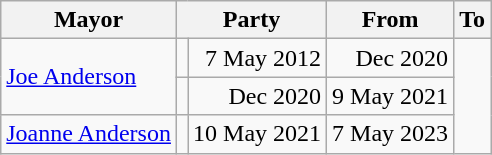<table class=wikitable>
<tr>
<th>Mayor</th>
<th colspan=2>Party</th>
<th>From</th>
<th>To</th>
</tr>
<tr>
<td rowspan=2><a href='#'>Joe Anderson</a></td>
<td></td>
<td align=right>7 May 2012</td>
<td align=right>Dec 2020</td>
</tr>
<tr>
<td></td>
<td align=right>Dec 2020</td>
<td align=right>9 May 2021</td>
</tr>
<tr>
<td><a href='#'>Joanne Anderson</a></td>
<td></td>
<td align=right>10 May 2021</td>
<td align=right>7 May 2023</td>
</tr>
</table>
